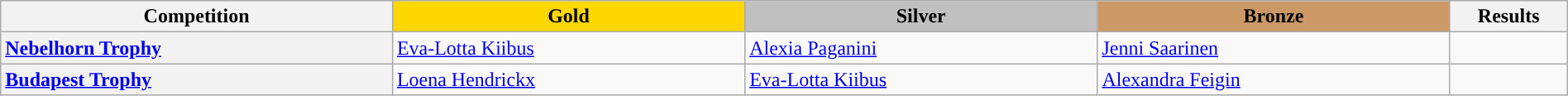<table class="wikitable unsortable" style="text-align:left; width:100%">
<tr>
<th scope="col" style="text-align:center; width:25%;">Competition</th>
<td scope="col" style="text-align:center; width:22.5%; background:gold"><strong>Gold</strong></td>
<td scope="col" style="text-align:center; width:22.5%; background:silver"><strong>Silver</strong></td>
<td scope="col" style="text-align:center; width:22.5%; background:#c96"><strong>Bronze</strong></td>
<th scope="col" style="text-align:center; width:7.5%;">Results</th>
</tr>
<tr>
<th scope="row" style="text-align:left"> <a href='#'>Nebelhorn Trophy</a></th>
<td> <a href='#'>Eva-Lotta Kiibus</a></td>
<td> <a href='#'>Alexia Paganini</a></td>
<td> <a href='#'>Jenni Saarinen</a></td>
<td></td>
</tr>
<tr>
<th scope="row" style="text-align:left"> <a href='#'>Budapest Trophy</a></th>
<td> <a href='#'>Loena Hendrickx</a></td>
<td> <a href='#'>Eva-Lotta Kiibus</a></td>
<td> <a href='#'>Alexandra Feigin</a></td>
<td></td>
</tr>
</table>
